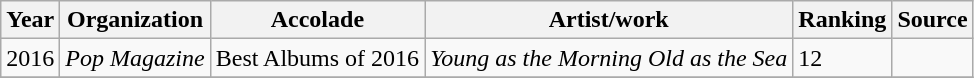<table class="wikitable">
<tr>
<th>Year</th>
<th>Organization</th>
<th>Accolade</th>
<th>Artist/work</th>
<th>Ranking</th>
<th>Source</th>
</tr>
<tr>
<td>2016</td>
<td><em>Pop Magazine</em></td>
<td>Best Albums of 2016</td>
<td><em>Young as the Morning Old as the Sea</em></td>
<td>12</td>
<td></td>
</tr>
<tr>
</tr>
</table>
